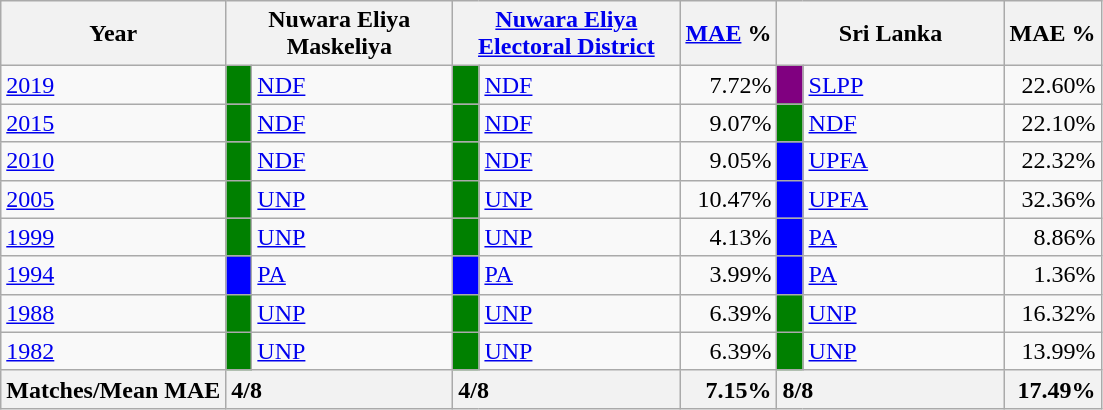<table class="wikitable">
<tr>
<th>Year</th>
<th colspan="2" width="144px">Nuwara Eliya Maskeliya</th>
<th colspan="2" width="144px"><a href='#'>Nuwara Eliya Electoral District</a></th>
<th><a href='#'>MAE</a> %</th>
<th colspan="2" width="144px">Sri Lanka</th>
<th>MAE %</th>
</tr>
<tr>
<td><a href='#'>2019</a></td>
<td style="background-color:green;" width="10px"></td>
<td style="text-align:left;"><a href='#'>NDF</a></td>
<td style="background-color:green;" width="10px"></td>
<td style="text-align:left;"><a href='#'>NDF</a></td>
<td style="text-align:right;">7.72%</td>
<td style="background-color:purple;" width="10px"></td>
<td style="text-align:left;"><a href='#'>SLPP</a></td>
<td style="text-align:right;">22.60%</td>
</tr>
<tr>
<td><a href='#'>2015</a></td>
<td style="background-color:green;" width="10px"></td>
<td style="text-align:left;"><a href='#'>NDF</a></td>
<td style="background-color:green;" width="10px"></td>
<td style="text-align:left;"><a href='#'>NDF</a></td>
<td style="text-align:right;">9.07%</td>
<td style="background-color:green;" width="10px"></td>
<td style="text-align:left;"><a href='#'>NDF</a></td>
<td style="text-align:right;">22.10%</td>
</tr>
<tr>
<td><a href='#'>2010</a></td>
<td style="background-color:green;" width="10px"></td>
<td style="text-align:left;"><a href='#'>NDF</a></td>
<td style="background-color:green;" width="10px"></td>
<td style="text-align:left;"><a href='#'>NDF</a></td>
<td style="text-align:right;">9.05%</td>
<td style="background-color:blue;" width="10px"></td>
<td style="text-align:left;"><a href='#'>UPFA</a></td>
<td style="text-align:right;">22.32%</td>
</tr>
<tr>
<td><a href='#'>2005</a></td>
<td style="background-color:green;" width="10px"></td>
<td style="text-align:left;"><a href='#'>UNP</a></td>
<td style="background-color:green;" width="10px"></td>
<td style="text-align:left;"><a href='#'>UNP</a></td>
<td style="text-align:right;">10.47%</td>
<td style="background-color:blue;" width="10px"></td>
<td style="text-align:left;"><a href='#'>UPFA</a></td>
<td style="text-align:right;">32.36%</td>
</tr>
<tr>
<td><a href='#'>1999</a></td>
<td style="background-color:green;" width="10px"></td>
<td style="text-align:left;"><a href='#'>UNP</a></td>
<td style="background-color:green;" width="10px"></td>
<td style="text-align:left;"><a href='#'>UNP</a></td>
<td style="text-align:right;">4.13%</td>
<td style="background-color:blue;" width="10px"></td>
<td style="text-align:left;"><a href='#'>PA</a></td>
<td style="text-align:right;">8.86%</td>
</tr>
<tr>
<td><a href='#'>1994</a></td>
<td style="background-color:blue;" width="10px"></td>
<td style="text-align:left;"><a href='#'>PA</a></td>
<td style="background-color:blue;" width="10px"></td>
<td style="text-align:left;"><a href='#'>PA</a></td>
<td style="text-align:right;">3.99%</td>
<td style="background-color:blue;" width="10px"></td>
<td style="text-align:left;"><a href='#'>PA</a></td>
<td style="text-align:right;">1.36%</td>
</tr>
<tr>
<td><a href='#'>1988</a></td>
<td style="background-color:green;" width="10px"></td>
<td style="text-align:left;"><a href='#'>UNP</a></td>
<td style="background-color:green;" width="10px"></td>
<td style="text-align:left;"><a href='#'>UNP</a></td>
<td style="text-align:right;">6.39%</td>
<td style="background-color:green;" width="10px"></td>
<td style="text-align:left;"><a href='#'>UNP</a></td>
<td style="text-align:right;">16.32%</td>
</tr>
<tr>
<td><a href='#'>1982</a></td>
<td style="background-color:green;" width="10px"></td>
<td style="text-align:left;"><a href='#'>UNP</a></td>
<td style="background-color:green;" width="10px"></td>
<td style="text-align:left;"><a href='#'>UNP</a></td>
<td style="text-align:right;">6.39%</td>
<td style="background-color:green;" width="10px"></td>
<td style="text-align:left;"><a href='#'>UNP</a></td>
<td style="text-align:right;">13.99%</td>
</tr>
<tr>
<th>Matches/Mean MAE</th>
<th style="text-align:left;"colspan="2" width="144px">4/8</th>
<th style="text-align:left;"colspan="2" width="144px">4/8</th>
<th style="text-align:right;">7.15%</th>
<th style="text-align:left;"colspan="2" width="144px">8/8</th>
<th style="text-align:right;">17.49%</th>
</tr>
</table>
